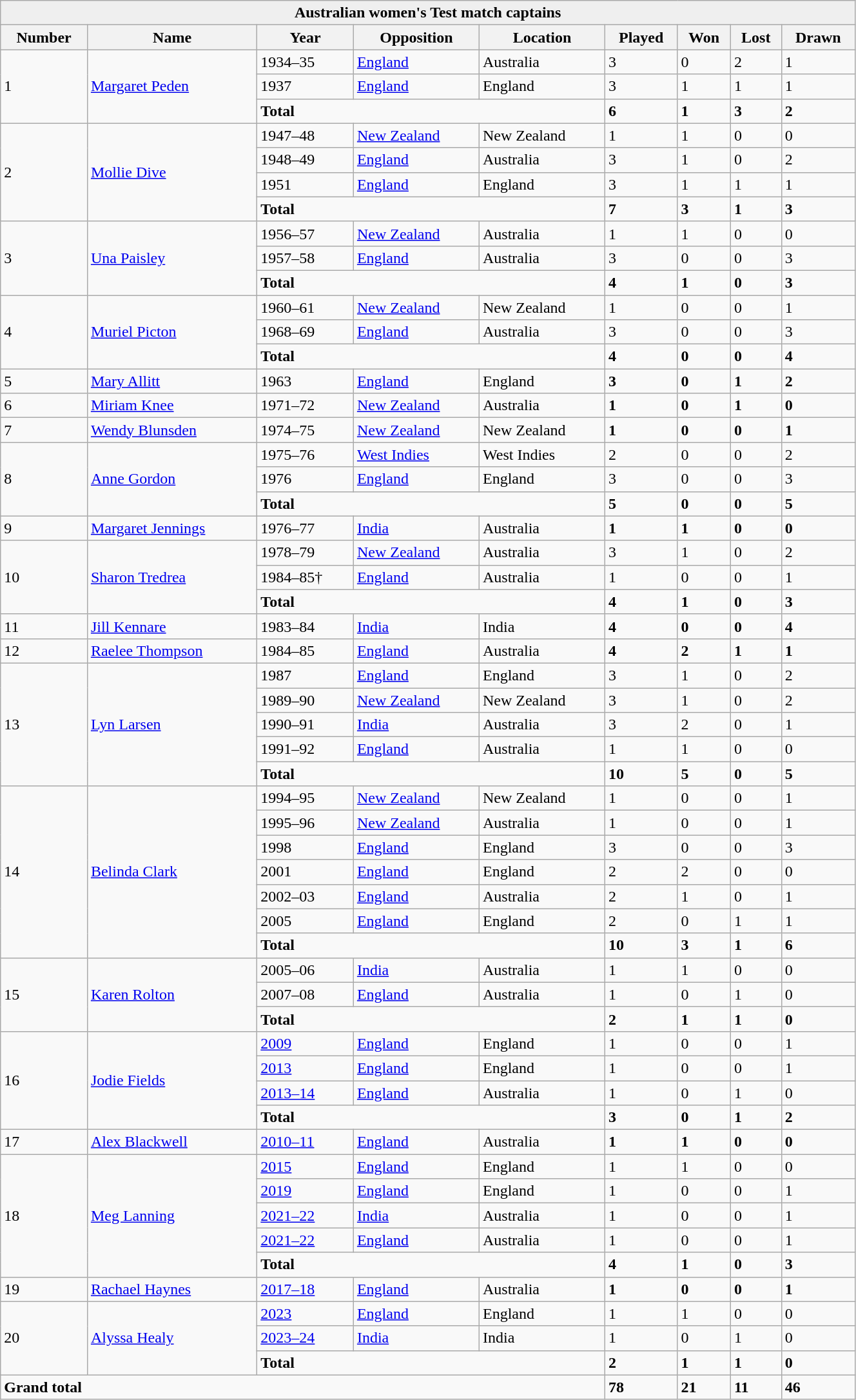<table class="wikitable sortable" style="width:70%;">
<tr>
<th style="background:#efefef;" colspan="9">Australian women's Test match captains</th>
</tr>
<tr style="background:#efefef;">
<th>Number</th>
<th>Name</th>
<th>Year</th>
<th>Opposition</th>
<th>Location</th>
<th>Played</th>
<th>Won</th>
<th>Lost</th>
<th>Drawn</th>
</tr>
<tr>
<td rowspan=3>1</td>
<td rowspan=3><a href='#'>Margaret Peden</a></td>
<td>1934–35</td>
<td><a href='#'>England</a></td>
<td>Australia</td>
<td>3</td>
<td>0</td>
<td>2</td>
<td>1</td>
</tr>
<tr>
<td>1937</td>
<td><a href='#'>England</a></td>
<td>England</td>
<td>3</td>
<td>1</td>
<td>1</td>
<td>1</td>
</tr>
<tr>
<td colspan=3><strong>Total</strong></td>
<td><strong>6</strong></td>
<td><strong>1</strong></td>
<td><strong>3</strong></td>
<td><strong>2</strong></td>
</tr>
<tr>
<td rowspan=4>2</td>
<td rowspan=4><a href='#'>Mollie Dive</a></td>
<td>1947–48</td>
<td><a href='#'>New Zealand</a></td>
<td>New Zealand</td>
<td>1</td>
<td>1</td>
<td>0</td>
<td>0</td>
</tr>
<tr>
<td>1948–49</td>
<td><a href='#'>England</a></td>
<td>Australia</td>
<td>3</td>
<td>1</td>
<td>0</td>
<td>2</td>
</tr>
<tr>
<td>1951</td>
<td><a href='#'>England</a></td>
<td>England</td>
<td>3</td>
<td>1</td>
<td>1</td>
<td>1</td>
</tr>
<tr>
<td colspan=3><strong>Total</strong></td>
<td><strong>7</strong></td>
<td><strong>3</strong></td>
<td><strong>1</strong></td>
<td><strong>3</strong></td>
</tr>
<tr>
<td rowspan=3>3</td>
<td rowspan=3><a href='#'>Una Paisley</a></td>
<td>1956–57</td>
<td><a href='#'>New Zealand</a></td>
<td>Australia</td>
<td>1</td>
<td>1</td>
<td>0</td>
<td>0</td>
</tr>
<tr>
<td>1957–58</td>
<td><a href='#'>England</a></td>
<td>Australia</td>
<td>3</td>
<td>0</td>
<td>0</td>
<td>3</td>
</tr>
<tr>
<td colspan=3><strong>Total</strong></td>
<td><strong>4</strong></td>
<td><strong>1</strong></td>
<td><strong>0</strong></td>
<td><strong>3</strong></td>
</tr>
<tr>
<td rowspan=3>4</td>
<td rowspan=3><a href='#'>Muriel Picton</a></td>
<td>1960–61</td>
<td><a href='#'>New Zealand</a></td>
<td>New Zealand</td>
<td>1</td>
<td>0</td>
<td>0</td>
<td>1</td>
</tr>
<tr>
<td>1968–69</td>
<td><a href='#'>England</a></td>
<td>Australia</td>
<td>3</td>
<td>0</td>
<td>0</td>
<td>3</td>
</tr>
<tr>
<td colspan=3><strong>Total</strong></td>
<td><strong>4</strong></td>
<td><strong>0</strong></td>
<td><strong>0</strong></td>
<td><strong>4</strong></td>
</tr>
<tr>
<td>5</td>
<td><a href='#'>Mary Allitt</a></td>
<td>1963</td>
<td><a href='#'>England</a></td>
<td>England</td>
<td><strong>3</strong></td>
<td><strong>0</strong></td>
<td><strong>1</strong></td>
<td><strong>2</strong></td>
</tr>
<tr>
<td>6</td>
<td><a href='#'>Miriam Knee</a></td>
<td>1971–72</td>
<td><a href='#'>New Zealand</a></td>
<td>Australia</td>
<td><strong>1</strong></td>
<td><strong>0</strong></td>
<td><strong>1</strong></td>
<td><strong>0</strong></td>
</tr>
<tr>
<td>7</td>
<td><a href='#'>Wendy Blunsden</a></td>
<td>1974–75</td>
<td><a href='#'>New Zealand</a></td>
<td>New Zealand</td>
<td><strong>1</strong></td>
<td><strong>0</strong></td>
<td><strong>0</strong></td>
<td><strong>1</strong></td>
</tr>
<tr>
<td rowspan=3>8</td>
<td rowspan=3><a href='#'>Anne Gordon</a></td>
<td>1975–76</td>
<td><a href='#'>West Indies</a></td>
<td>West Indies</td>
<td>2</td>
<td>0</td>
<td>0</td>
<td>2</td>
</tr>
<tr>
<td>1976</td>
<td><a href='#'>England</a></td>
<td>England</td>
<td>3</td>
<td>0</td>
<td>0</td>
<td>3</td>
</tr>
<tr>
<td colspan=3><strong>Total</strong></td>
<td><strong>5</strong></td>
<td><strong>0</strong></td>
<td><strong>0</strong></td>
<td><strong>5</strong></td>
</tr>
<tr>
<td>9</td>
<td><a href='#'>Margaret Jennings</a></td>
<td>1976–77</td>
<td><a href='#'>India</a></td>
<td>Australia</td>
<td><strong>1</strong></td>
<td><strong>1</strong></td>
<td><strong>0</strong></td>
<td><strong>0</strong></td>
</tr>
<tr>
<td rowspan=3>10</td>
<td rowspan=3><a href='#'>Sharon Tredrea</a></td>
<td>1978–79</td>
<td><a href='#'>New Zealand</a></td>
<td>Australia</td>
<td>3</td>
<td>1</td>
<td>0</td>
<td>2</td>
</tr>
<tr>
<td>1984–85†</td>
<td><a href='#'>England</a></td>
<td>Australia</td>
<td>1</td>
<td>0</td>
<td>0</td>
<td>1</td>
</tr>
<tr>
<td colspan=3><strong>Total</strong></td>
<td><strong>4</strong></td>
<td><strong>1</strong></td>
<td><strong>0</strong></td>
<td><strong>3</strong></td>
</tr>
<tr>
<td>11</td>
<td><a href='#'>Jill Kennare</a></td>
<td>1983–84</td>
<td><a href='#'>India</a></td>
<td>India</td>
<td><strong>4</strong></td>
<td><strong>0</strong></td>
<td><strong>0</strong></td>
<td><strong>4</strong></td>
</tr>
<tr>
<td>12</td>
<td><a href='#'>Raelee Thompson</a></td>
<td>1984–85</td>
<td><a href='#'>England</a></td>
<td>Australia</td>
<td><strong>4</strong></td>
<td><strong>2</strong></td>
<td><strong>1</strong></td>
<td><strong>1</strong></td>
</tr>
<tr>
<td rowspan=5>13</td>
<td rowspan=5><a href='#'>Lyn Larsen</a></td>
<td>1987</td>
<td><a href='#'>England</a></td>
<td>England</td>
<td>3</td>
<td>1</td>
<td>0</td>
<td>2</td>
</tr>
<tr>
<td>1989–90</td>
<td><a href='#'>New Zealand</a></td>
<td>New Zealand</td>
<td>3</td>
<td>1</td>
<td>0</td>
<td>2</td>
</tr>
<tr>
<td>1990–91</td>
<td><a href='#'>India</a></td>
<td>Australia</td>
<td>3</td>
<td>2</td>
<td>0</td>
<td>1</td>
</tr>
<tr>
<td>1991–92</td>
<td><a href='#'>England</a></td>
<td>Australia</td>
<td>1</td>
<td>1</td>
<td>0</td>
<td>0</td>
</tr>
<tr>
<td colspan=3><strong>Total</strong></td>
<td><strong>10</strong></td>
<td><strong>5</strong></td>
<td><strong>0</strong></td>
<td><strong>5</strong></td>
</tr>
<tr>
<td rowspan=7>14</td>
<td rowspan=7><a href='#'>Belinda Clark</a></td>
<td>1994–95</td>
<td><a href='#'>New Zealand</a></td>
<td>New Zealand</td>
<td>1</td>
<td>0</td>
<td>0</td>
<td>1</td>
</tr>
<tr>
<td>1995–96</td>
<td><a href='#'>New Zealand</a></td>
<td>Australia</td>
<td>1</td>
<td>0</td>
<td>0</td>
<td>1</td>
</tr>
<tr>
<td>1998</td>
<td><a href='#'>England</a></td>
<td>England</td>
<td>3</td>
<td>0</td>
<td>0</td>
<td>3</td>
</tr>
<tr>
<td>2001</td>
<td><a href='#'>England</a></td>
<td>England</td>
<td>2</td>
<td>2</td>
<td>0</td>
<td>0</td>
</tr>
<tr>
<td>2002–03</td>
<td><a href='#'>England</a></td>
<td>Australia</td>
<td>2</td>
<td>1</td>
<td>0</td>
<td>1</td>
</tr>
<tr>
<td>2005</td>
<td><a href='#'>England</a></td>
<td>England</td>
<td>2</td>
<td>0</td>
<td>1</td>
<td>1</td>
</tr>
<tr>
<td colspan=3><strong>Total</strong></td>
<td><strong>10</strong></td>
<td><strong>3</strong></td>
<td><strong>1</strong></td>
<td><strong>6</strong></td>
</tr>
<tr>
<td rowspan=3>15</td>
<td rowspan=3><a href='#'>Karen Rolton</a><br></td>
<td>2005–06</td>
<td><a href='#'>India</a></td>
<td>Australia</td>
<td>1</td>
<td>1</td>
<td>0</td>
<td>0</td>
</tr>
<tr>
<td>2007–08</td>
<td><a href='#'>England</a></td>
<td>Australia</td>
<td>1</td>
<td>0</td>
<td>1</td>
<td>0</td>
</tr>
<tr>
<td colspan=3><strong>Total</strong></td>
<td><strong>2</strong></td>
<td><strong>1</strong></td>
<td><strong>1</strong></td>
<td><strong>0</strong></td>
</tr>
<tr>
<td rowspan=4>16</td>
<td rowspan=4><a href='#'>Jodie Fields</a><br></td>
<td><a href='#'>2009</a></td>
<td><a href='#'>England</a></td>
<td>England</td>
<td>1</td>
<td>0</td>
<td>0</td>
<td>1</td>
</tr>
<tr>
<td><a href='#'>2013</a></td>
<td><a href='#'>England</a></td>
<td>England</td>
<td>1</td>
<td>0</td>
<td>0</td>
<td>1</td>
</tr>
<tr>
<td><a href='#'>2013–14</a></td>
<td><a href='#'>England</a></td>
<td>Australia</td>
<td>1</td>
<td>0</td>
<td>1</td>
<td>0</td>
</tr>
<tr>
<td colspan=3><strong>Total</strong></td>
<td><strong>3</strong></td>
<td><strong>0</strong></td>
<td><strong>1</strong></td>
<td><strong>2</strong></td>
</tr>
<tr>
<td>17</td>
<td><a href='#'>Alex Blackwell</a><br></td>
<td><a href='#'>2010–11</a></td>
<td><a href='#'>England</a></td>
<td>Australia</td>
<td><strong>1</strong></td>
<td><strong>1</strong></td>
<td><strong>0</strong></td>
<td><strong>0</strong></td>
</tr>
<tr>
<td rowspan=5>18</td>
<td rowspan=5><a href='#'>Meg Lanning</a><br></td>
<td><a href='#'>2015</a></td>
<td><a href='#'>England</a></td>
<td>England</td>
<td>1</td>
<td>1</td>
<td>0</td>
<td>0</td>
</tr>
<tr>
<td><a href='#'>2019</a></td>
<td><a href='#'>England</a></td>
<td>England</td>
<td>1</td>
<td>0</td>
<td>0</td>
<td>1</td>
</tr>
<tr>
<td><a href='#'>2021–22</a></td>
<td><a href='#'>India</a></td>
<td>Australia</td>
<td>1</td>
<td>0</td>
<td>0</td>
<td>1</td>
</tr>
<tr>
<td><a href='#'>2021–22</a></td>
<td><a href='#'>England</a></td>
<td>Australia</td>
<td>1</td>
<td>0</td>
<td>0</td>
<td>1</td>
</tr>
<tr>
<td colspan=3><strong>Total</strong></td>
<td><strong>4</strong></td>
<td><strong>1</strong></td>
<td><strong>0</strong></td>
<td><strong>3</strong></td>
</tr>
<tr>
<td>19</td>
<td><a href='#'>Rachael Haynes</a><br></td>
<td><a href='#'>2017–18</a></td>
<td><a href='#'>England</a></td>
<td>Australia</td>
<td><strong>1</strong></td>
<td><strong>0</strong></td>
<td><strong>0</strong></td>
<td><strong>1</strong></td>
</tr>
<tr>
<td rowspan=3>20</td>
<td rowspan=3><a href='#'>Alyssa Healy</a><br></td>
<td><a href='#'>2023</a></td>
<td><a href='#'>England</a></td>
<td>England</td>
<td>1</td>
<td>1</td>
<td>0</td>
<td>0</td>
</tr>
<tr>
<td><a href='#'>2023–24</a></td>
<td><a href='#'>India</a></td>
<td>India</td>
<td>1</td>
<td>0</td>
<td>1</td>
<td>0</td>
</tr>
<tr>
<td colspan=3><strong>Total</strong></td>
<td><strong>2</strong></td>
<td><strong>1</strong></td>
<td><strong>1</strong></td>
<td><strong>0</strong></td>
</tr>
<tr>
<td colspan="5"><strong>Grand total</strong></td>
<td><strong>78</strong></td>
<td><strong>21</strong></td>
<td><strong>11</strong></td>
<td><strong>46</strong></td>
</tr>
</table>
